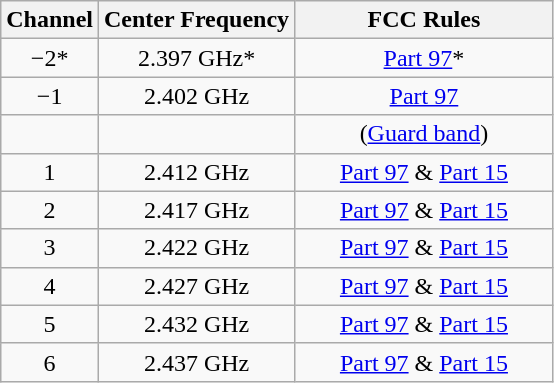<table class="wikitable" style="text-align:center ">
<tr>
<th>Channel</th>
<th>Center Frequency</th>
<th scope="col" style="width: 165px;">FCC Rules</th>
</tr>
<tr>
<td>−2*</td>
<td>2.397 GHz*</td>
<td><a href='#'>Part 97</a>*</td>
</tr>
<tr>
<td>−1</td>
<td>2.402 GHz</td>
<td><a href='#'>Part 97</a></td>
</tr>
<tr>
<td></td>
<td></td>
<td>(<a href='#'>Guard band</a>)</td>
</tr>
<tr>
<td>1</td>
<td>2.412 GHz</td>
<td><a href='#'>Part 97</a> & <a href='#'>Part 15</a></td>
</tr>
<tr>
<td>2</td>
<td>2.417 GHz</td>
<td><a href='#'>Part 97</a> & <a href='#'>Part 15</a></td>
</tr>
<tr>
<td>3</td>
<td>2.422 GHz</td>
<td><a href='#'>Part 97</a> & <a href='#'>Part 15</a></td>
</tr>
<tr>
<td>4</td>
<td>2.427 GHz</td>
<td><a href='#'>Part 97</a> & <a href='#'>Part 15</a></td>
</tr>
<tr>
<td>5</td>
<td>2.432 GHz</td>
<td><a href='#'>Part 97</a> & <a href='#'>Part 15</a></td>
</tr>
<tr>
<td>6</td>
<td>2.437 GHz</td>
<td><a href='#'>Part 97</a> & <a href='#'>Part 15</a></td>
</tr>
</table>
